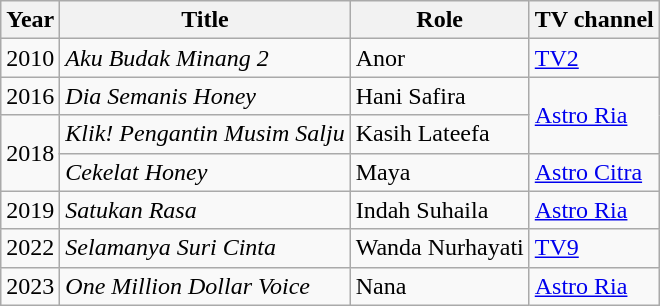<table class="wikitable">
<tr>
<th>Year</th>
<th>Title</th>
<th>Role</th>
<th>TV channel</th>
</tr>
<tr>
<td>2010</td>
<td><em>Aku Budak Minang 2</em></td>
<td>Anor</td>
<td><a href='#'>TV2</a></td>
</tr>
<tr>
<td>2016</td>
<td><em>Dia Semanis Honey</em></td>
<td>Hani Safira</td>
<td rowspan="2"><a href='#'>Astro Ria</a></td>
</tr>
<tr>
<td rowspan="2">2018</td>
<td><em>Klik! Pengantin Musim Salju</em></td>
<td>Kasih Lateefa</td>
</tr>
<tr>
<td><em>Cekelat Honey</em></td>
<td>Maya</td>
<td><a href='#'>Astro Citra</a></td>
</tr>
<tr>
<td>2019</td>
<td><em>Satukan Rasa</em></td>
<td>Indah Suhaila</td>
<td><a href='#'>Astro Ria</a></td>
</tr>
<tr>
<td>2022</td>
<td><em>Selamanya Suri Cinta</em></td>
<td>Wanda Nurhayati</td>
<td><a href='#'>TV9</a></td>
</tr>
<tr>
<td>2023</td>
<td><em>One Million Dollar Voice</em></td>
<td>Nana</td>
<td><a href='#'>Astro Ria</a></td>
</tr>
</table>
